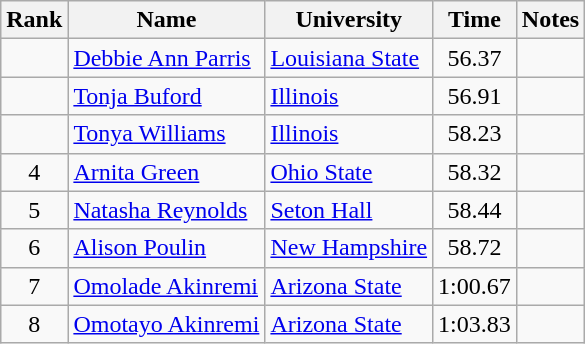<table class="wikitable sortable" style="text-align:center">
<tr>
<th>Rank</th>
<th>Name</th>
<th>University</th>
<th>Time</th>
<th>Notes</th>
</tr>
<tr>
<td></td>
<td align=left><a href='#'>Debbie Ann Parris</a> </td>
<td align=left><a href='#'>Louisiana State</a></td>
<td>56.37</td>
<td></td>
</tr>
<tr>
<td></td>
<td align=left><a href='#'>Tonja Buford</a></td>
<td align=left><a href='#'>Illinois</a></td>
<td>56.91</td>
<td></td>
</tr>
<tr>
<td></td>
<td align=left><a href='#'>Tonya Williams</a></td>
<td align="left"><a href='#'>Illinois</a></td>
<td>58.23</td>
<td></td>
</tr>
<tr>
<td>4</td>
<td align=left><a href='#'>Arnita Green</a></td>
<td align="left"><a href='#'>Ohio State</a></td>
<td>58.32</td>
<td></td>
</tr>
<tr>
<td>5</td>
<td align=left><a href='#'>Natasha Reynolds</a></td>
<td align="left"><a href='#'>Seton Hall</a></td>
<td>58.44</td>
<td></td>
</tr>
<tr>
<td>6</td>
<td align=left><a href='#'>Alison Poulin</a></td>
<td align="left"><a href='#'>New Hampshire</a></td>
<td>58.72</td>
<td></td>
</tr>
<tr>
<td>7</td>
<td align=left><a href='#'>Omolade Akinremi</a> </td>
<td align=left><a href='#'>Arizona State</a></td>
<td>1:00.67</td>
<td></td>
</tr>
<tr>
<td>8</td>
<td align=left><a href='#'>Omotayo Akinremi</a> </td>
<td align=left><a href='#'>Arizona State</a></td>
<td>1:03.83</td>
<td></td>
</tr>
</table>
